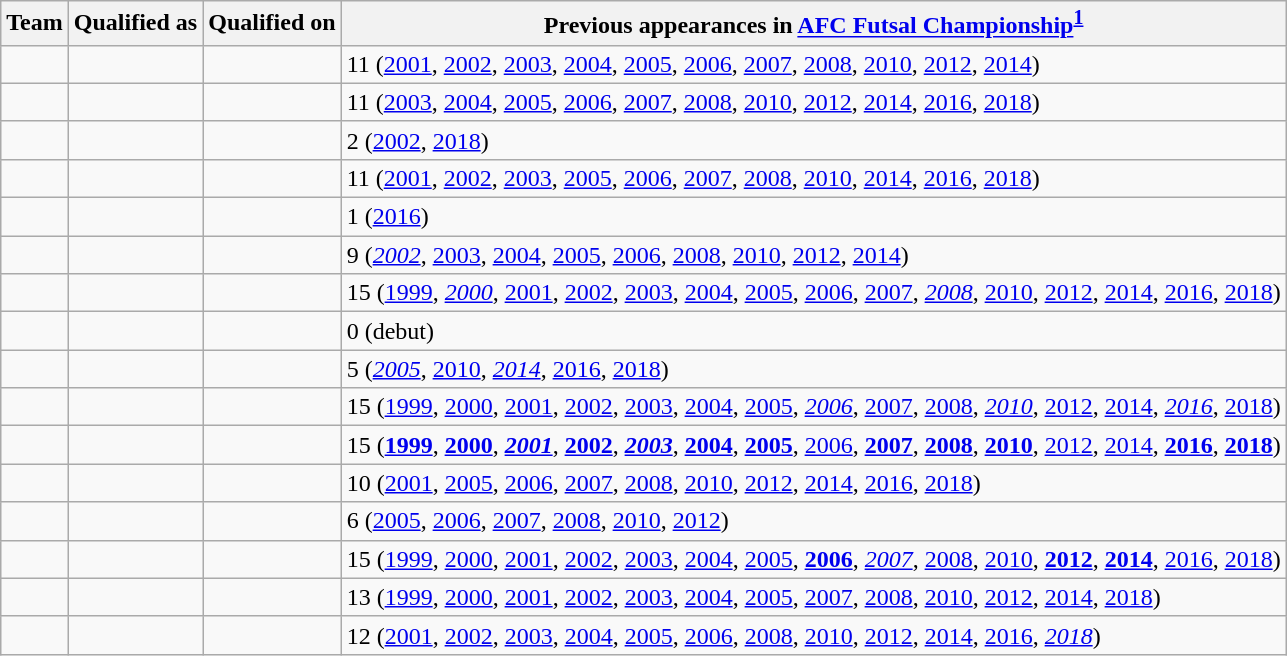<table class="wikitable sortable">
<tr>
<th>Team</th>
<th>Qualified as</th>
<th>Qualified on</th>
<th data-sort-type="number">Previous appearances in <a href='#'>AFC Futsal Championship</a><sup><strong><a href='#'>1</a></strong></sup></th>
</tr>
<tr>
<td></td>
<td></td>
<td></td>
<td>11 (<a href='#'>2001</a>, <a href='#'>2002</a>, <a href='#'>2003</a>, <a href='#'>2004</a>, <a href='#'>2005</a>, <a href='#'>2006</a>, <a href='#'>2007</a>, <a href='#'>2008</a>, <a href='#'>2010</a>, <a href='#'>2012</a>, <a href='#'>2014</a>)</td>
</tr>
<tr>
<td></td>
<td></td>
<td></td>
<td>11 (<a href='#'>2003</a>, <a href='#'>2004</a>, <a href='#'>2005</a>, <a href='#'>2006</a>, <a href='#'>2007</a>, <a href='#'>2008</a>, <a href='#'>2010</a>, <a href='#'>2012</a>, <a href='#'>2014</a>, <a href='#'>2016</a>, <a href='#'>2018</a>)</td>
</tr>
<tr>
<td></td>
<td></td>
<td></td>
<td>2 (<a href='#'>2002</a>, <a href='#'>2018</a>)</td>
</tr>
<tr>
<td></td>
<td></td>
<td></td>
<td>11 (<a href='#'>2001</a>, <a href='#'>2002</a>, <a href='#'>2003</a>, <a href='#'>2005</a>, <a href='#'>2006</a>, <a href='#'>2007</a>, <a href='#'>2008</a>, <a href='#'>2010</a>, <a href='#'>2014</a>, <a href='#'>2016</a>, <a href='#'>2018</a>)</td>
</tr>
<tr>
<td></td>
<td></td>
<td></td>
<td>1 (<a href='#'>2016</a>)</td>
</tr>
<tr>
<td></td>
<td></td>
<td></td>
<td>9 (<em><a href='#'>2002</a></em>, <a href='#'>2003</a>, <a href='#'>2004</a>, <a href='#'>2005</a>, <a href='#'>2006</a>, <a href='#'>2008</a>, <a href='#'>2010</a>, <a href='#'>2012</a>, <a href='#'>2014</a>)</td>
</tr>
<tr>
<td></td>
<td></td>
<td></td>
<td>15 (<a href='#'>1999</a>, <em><a href='#'>2000</a></em>, <a href='#'>2001</a>, <a href='#'>2002</a>, <a href='#'>2003</a>, <a href='#'>2004</a>, <a href='#'>2005</a>, <a href='#'>2006</a>, <a href='#'>2007</a>, <em><a href='#'>2008</a></em>, <a href='#'>2010</a>, <a href='#'>2012</a>, <a href='#'>2014</a>, <a href='#'>2016</a>, <a href='#'>2018</a>)</td>
</tr>
<tr>
<td></td>
<td></td>
<td></td>
<td>0 (debut)</td>
</tr>
<tr>
<td></td>
<td></td>
<td></td>
<td>5 (<em><a href='#'>2005</a></em>, <a href='#'>2010</a>, <em><a href='#'>2014</a></em>, <a href='#'>2016</a>, <a href='#'>2018</a>)</td>
</tr>
<tr>
<td></td>
<td></td>
<td></td>
<td>15 (<a href='#'>1999</a>, <a href='#'>2000</a>, <a href='#'>2001</a>, <a href='#'>2002</a>, <a href='#'>2003</a>, <a href='#'>2004</a>, <a href='#'>2005</a>, <em><a href='#'>2006</a></em>, <a href='#'>2007</a>, <a href='#'>2008</a>, <em><a href='#'>2010</a></em>, <a href='#'>2012</a>, <a href='#'>2014</a>, <em><a href='#'>2016</a></em>, <a href='#'>2018</a>)</td>
</tr>
<tr>
<td></td>
<td></td>
<td></td>
<td>15 (<strong><a href='#'>1999</a></strong>, <strong><a href='#'>2000</a></strong>, <strong><em><a href='#'>2001</a></em></strong>, <strong><a href='#'>2002</a></strong>, <strong><em><a href='#'>2003</a></em></strong>, <strong><a href='#'>2004</a></strong>, <strong><a href='#'>2005</a></strong>, <a href='#'>2006</a>, <strong><a href='#'>2007</a></strong>, <strong><a href='#'>2008</a></strong>, <strong><a href='#'>2010</a></strong>, <a href='#'>2012</a>, <a href='#'>2014</a>, <strong><a href='#'>2016</a></strong>, <strong><a href='#'>2018</a></strong>)</td>
</tr>
<tr>
<td></td>
<td></td>
<td></td>
<td>10 (<a href='#'>2001</a>, <a href='#'>2005</a>, <a href='#'>2006</a>, <a href='#'>2007</a>, <a href='#'>2008</a>, <a href='#'>2010</a>, <a href='#'>2012</a>, <a href='#'>2014</a>, <a href='#'>2016</a>, <a href='#'>2018</a>)</td>
</tr>
<tr>
<td></td>
<td></td>
<td></td>
<td>6 (<a href='#'>2005</a>, <a href='#'>2006</a>, <a href='#'>2007</a>, <a href='#'>2008</a>, <a href='#'>2010</a>, <a href='#'>2012</a>)</td>
</tr>
<tr>
<td></td>
<td></td>
<td></td>
<td>15 (<a href='#'>1999</a>, <a href='#'>2000</a>, <a href='#'>2001</a>, <a href='#'>2002</a>, <a href='#'>2003</a>, <a href='#'>2004</a>, <a href='#'>2005</a>, <strong><a href='#'>2006</a></strong>, <em><a href='#'>2007</a></em>, <a href='#'>2008</a>, <a href='#'>2010</a>, <strong><a href='#'>2012</a></strong>, <strong><a href='#'>2014</a></strong>, <a href='#'>2016</a>, <a href='#'>2018</a>)</td>
</tr>
<tr>
<td></td>
<td></td>
<td></td>
<td>13 (<a href='#'>1999</a>, <a href='#'>2000</a>, <a href='#'>2001</a>, <a href='#'>2002</a>, <a href='#'>2003</a>, <a href='#'>2004</a>, <a href='#'>2005</a>, <a href='#'>2007</a>, <a href='#'>2008</a>, <a href='#'>2010</a>, <a href='#'>2012</a>, <a href='#'>2014</a>, <a href='#'>2018</a>)</td>
</tr>
<tr>
<td></td>
<td></td>
<td></td>
<td>12 (<a href='#'>2001</a>, <a href='#'>2002</a>, <a href='#'>2003</a>, <a href='#'>2004</a>, <a href='#'>2005</a>, <a href='#'>2006</a>, <a href='#'>2008</a>, <a href='#'>2010</a>, <a href='#'>2012</a>, <a href='#'>2014</a>, <a href='#'>2016</a>, <em><a href='#'>2018</a></em>)</td>
</tr>
</table>
